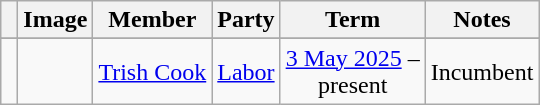<table class=wikitable style="text-align:center">
<tr>
<th></th>
<th>Image</th>
<th>Member</th>
<th>Party</th>
<th>Term</th>
<th>Notes</th>
</tr>
<tr>
</tr>
<tr>
<td> </td>
<td></td>
<td><a href='#'>Trish Cook</a><br></td>
<td><a href='#'>Labor</a></td>
<td nowrap><a href='#'>3 May 2025</a> –<br>present</td>
<td>Incumbent</td>
</tr>
</table>
